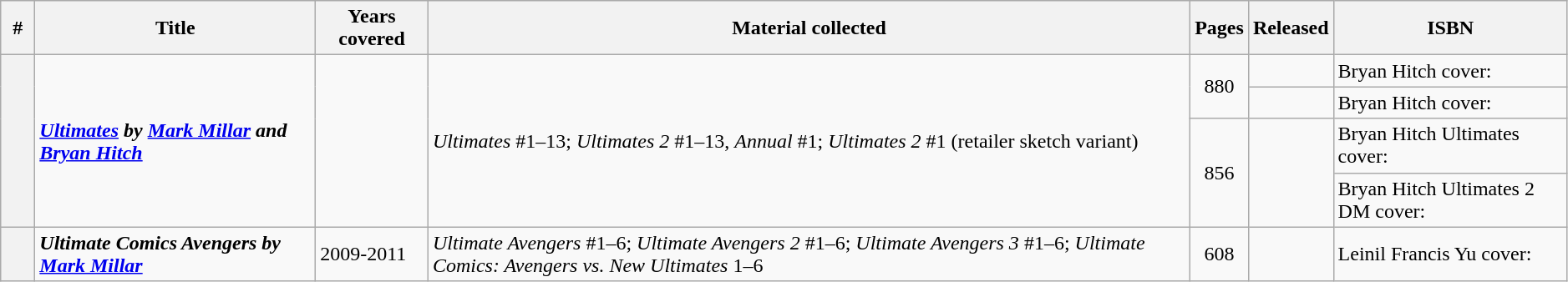<table class="wikitable sortable" width=99%>
<tr>
<th class="unsortable" width=20px>#</th>
<th>Title</th>
<th>Years covered</th>
<th class="unsortable">Material collected</th>
<th>Pages</th>
<th>Released</th>
<th class="unsortable">ISBN</th>
</tr>
<tr>
<th style="background-color: light grey;" rowspan=4></th>
<td rowspan=4><strong><em><a href='#'>Ultimates</a> by <a href='#'>Mark Millar</a> and <a href='#'>Bryan Hitch</a></em></strong></td>
<td rowspan=4></td>
<td rowspan=4><em>Ultimates</em> #1–13; <em>Ultimates 2</em> #1–13, <em>Annual</em> #1; <em>Ultimates 2</em> #1 (retailer sketch variant)</td>
<td style="text-align: center;" rowspan=2>880</td>
<td></td>
<td>Bryan Hitch cover: </td>
</tr>
<tr>
<td></td>
<td>Bryan Hitch cover: </td>
</tr>
<tr>
<td style="text-align: center;" rowspan=2>856</td>
<td rowspan=2></td>
<td>Bryan Hitch Ultimates cover: </td>
</tr>
<tr>
<td>Bryan Hitch Ultimates 2 DM cover: </td>
</tr>
<tr>
<th style="background-color: light grey;"></th>
<td><strong><em>Ultimate Comics Avengers by <a href='#'>Mark Millar</a></em></strong></td>
<td>2009-2011</td>
<td><em>Ultimate Avengers</em> #1–6; <em>Ultimate Avengers 2</em> #1–6; <em>Ultimate Avengers 3</em> #1–6; <em>Ultimate Comics: Avengers vs. New Ultimates</em> 1–6</td>
<td style="text-align: center;">608</td>
<td></td>
<td>Leinil Francis Yu cover: </td>
</tr>
</table>
